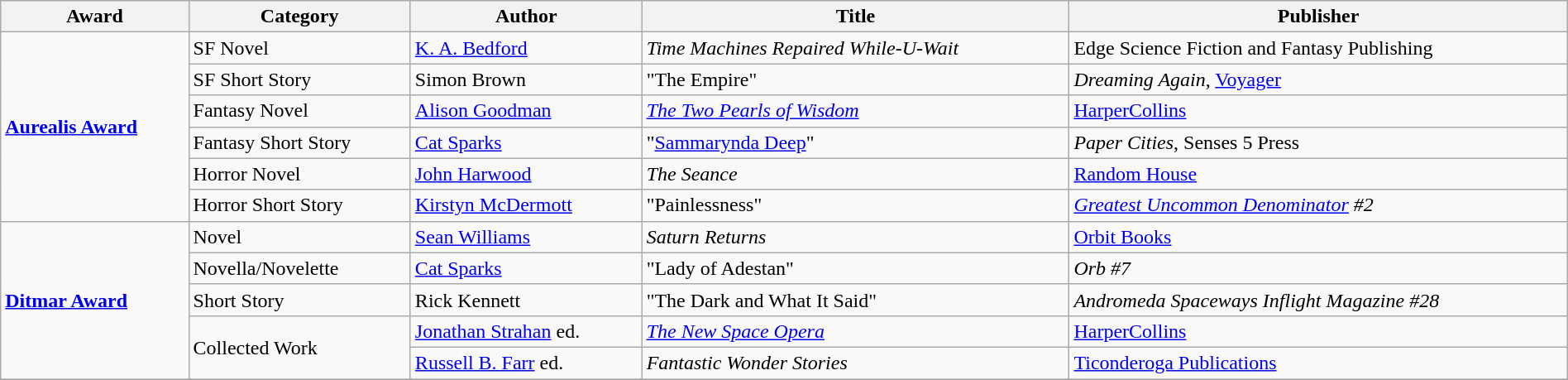<table class="wikitable" width=100%>
<tr>
<th>Award</th>
<th>Category</th>
<th>Author</th>
<th>Title</th>
<th>Publisher</th>
</tr>
<tr>
<td rowspan=6><strong><a href='#'>Aurealis Award</a></strong></td>
<td>SF Novel</td>
<td><a href='#'>K. A. Bedford</a></td>
<td><em>Time Machines Repaired While-U-Wait</em></td>
<td>Edge Science Fiction and Fantasy Publishing</td>
</tr>
<tr>
<td>SF Short Story</td>
<td>Simon Brown</td>
<td>"The Empire"</td>
<td><em>Dreaming Again</em>, <a href='#'>Voyager</a></td>
</tr>
<tr>
<td>Fantasy Novel</td>
<td><a href='#'>Alison Goodman</a></td>
<td><em><a href='#'>The Two Pearls of Wisdom</a></em></td>
<td><a href='#'>HarperCollins</a></td>
</tr>
<tr>
<td>Fantasy Short Story</td>
<td><a href='#'>Cat Sparks</a></td>
<td>"<a href='#'>Sammarynda Deep</a>"</td>
<td><em>Paper Cities</em>, Senses 5 Press</td>
</tr>
<tr>
<td>Horror Novel</td>
<td><a href='#'>John Harwood</a></td>
<td><em>The Seance</em></td>
<td><a href='#'>Random House</a></td>
</tr>
<tr>
<td>Horror Short Story</td>
<td><a href='#'>Kirstyn McDermott</a></td>
<td>"Painlessness"</td>
<td><em><a href='#'>Greatest Uncommon Denominator</a> #2</em></td>
</tr>
<tr>
<td rowspan=5><strong><a href='#'>Ditmar Award</a></strong></td>
<td>Novel</td>
<td><a href='#'>Sean Williams</a></td>
<td><em>Saturn Returns</em></td>
<td><a href='#'>Orbit Books</a></td>
</tr>
<tr>
<td>Novella/Novelette</td>
<td><a href='#'>Cat Sparks</a></td>
<td>"Lady of Adestan"</td>
<td><em>Orb #7</em></td>
</tr>
<tr>
<td>Short Story</td>
<td>Rick Kennett</td>
<td>"The Dark and What It Said"</td>
<td><em>Andromeda Spaceways Inflight Magazine #28</em></td>
</tr>
<tr>
<td rowspan=2>Collected Work</td>
<td><a href='#'>Jonathan Strahan</a> ed.</td>
<td><em><a href='#'>The New Space Opera</a></em></td>
<td><a href='#'>HarperCollins</a></td>
</tr>
<tr>
<td><a href='#'>Russell B. Farr</a> ed.</td>
<td><em>Fantastic Wonder Stories</em></td>
<td><a href='#'>Ticonderoga Publications</a></td>
</tr>
<tr>
</tr>
</table>
